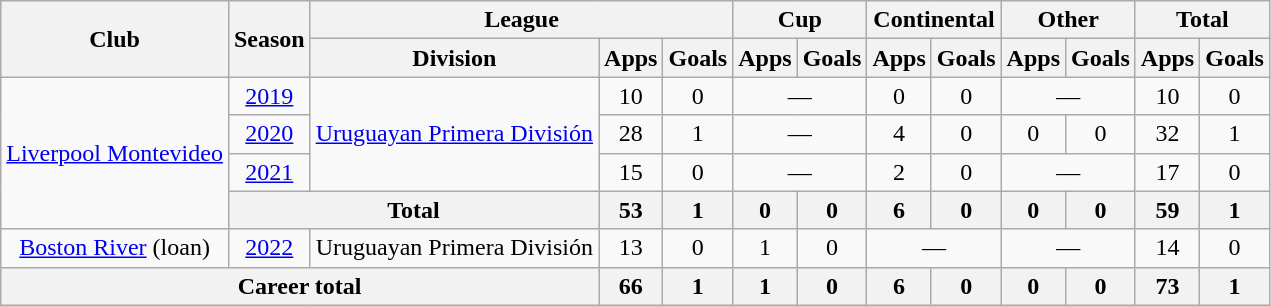<table class="wikitable" Style="text-align: center">
<tr>
<th rowspan="2">Club</th>
<th rowspan="2">Season</th>
<th colspan="3">League</th>
<th colspan="2">Cup</th>
<th colspan="2">Continental</th>
<th colspan="2">Other</th>
<th colspan="2">Total</th>
</tr>
<tr>
<th>Division</th>
<th>Apps</th>
<th>Goals</th>
<th>Apps</th>
<th>Goals</th>
<th>Apps</th>
<th>Goals</th>
<th>Apps</th>
<th>Goals</th>
<th>Apps</th>
<th>Goals</th>
</tr>
<tr>
<td rowspan="4"><a href='#'>Liverpool Montevideo</a></td>
<td><a href='#'>2019</a></td>
<td rowspan="3"><a href='#'>Uruguayan Primera División</a></td>
<td>10</td>
<td>0</td>
<td colspan="2">—</td>
<td>0</td>
<td>0</td>
<td colspan="2">—</td>
<td>10</td>
<td>0</td>
</tr>
<tr>
<td><a href='#'>2020</a></td>
<td>28</td>
<td>1</td>
<td colspan="2">—</td>
<td>4</td>
<td>0</td>
<td>0</td>
<td>0</td>
<td>32</td>
<td>1</td>
</tr>
<tr>
<td><a href='#'>2021</a></td>
<td>15</td>
<td>0</td>
<td colspan="2">—</td>
<td>2</td>
<td>0</td>
<td colspan="2">—</td>
<td>17</td>
<td>0</td>
</tr>
<tr>
<th colspan="2">Total</th>
<th>53</th>
<th>1</th>
<th>0</th>
<th>0</th>
<th>6</th>
<th>0</th>
<th>0</th>
<th>0</th>
<th>59</th>
<th>1</th>
</tr>
<tr>
<td><a href='#'>Boston River</a> (loan)</td>
<td><a href='#'>2022</a></td>
<td>Uruguayan Primera División</td>
<td>13</td>
<td>0</td>
<td>1</td>
<td>0</td>
<td colspan="2">—</td>
<td colspan="2">—</td>
<td>14</td>
<td>0</td>
</tr>
<tr>
<th colspan="3">Career total</th>
<th>66</th>
<th>1</th>
<th>1</th>
<th>0</th>
<th>6</th>
<th>0</th>
<th>0</th>
<th>0</th>
<th>73</th>
<th>1</th>
</tr>
</table>
